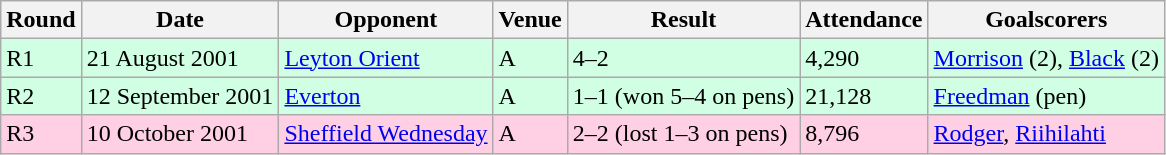<table class="wikitable">
<tr>
<th>Round</th>
<th>Date</th>
<th>Opponent</th>
<th>Venue</th>
<th>Result</th>
<th>Attendance</th>
<th>Goalscorers</th>
</tr>
<tr style="background-color: #d0ffe3;">
<td>R1</td>
<td>21 August 2001</td>
<td><a href='#'>Leyton Orient</a></td>
<td>A</td>
<td>4–2</td>
<td>4,290</td>
<td><a href='#'>Morrison</a> (2), <a href='#'>Black</a> (2)</td>
</tr>
<tr style="background-color: #d0ffe3;">
<td>R2</td>
<td>12 September 2001</td>
<td><a href='#'>Everton</a></td>
<td>A</td>
<td>1–1 (won 5–4 on pens)</td>
<td>21,128</td>
<td><a href='#'>Freedman</a> (pen)</td>
</tr>
<tr style="background-color: #ffd0e3;">
<td>R3</td>
<td>10 October 2001</td>
<td><a href='#'>Sheffield Wednesday</a></td>
<td>A</td>
<td>2–2 (lost 1–3 on pens)</td>
<td>8,796</td>
<td><a href='#'>Rodger</a>, <a href='#'>Riihilahti</a></td>
</tr>
</table>
